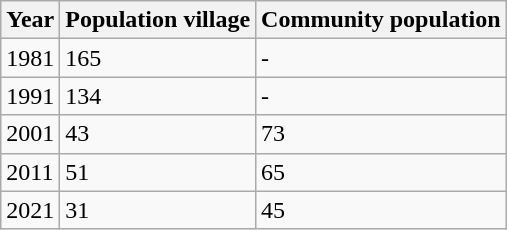<table class="wikitable">
<tr>
<th>Year</th>
<th>Population village</th>
<th>Community population</th>
</tr>
<tr>
<td>1981</td>
<td>165</td>
<td>-</td>
</tr>
<tr>
<td>1991</td>
<td>134</td>
<td>-</td>
</tr>
<tr>
<td>2001</td>
<td>43</td>
<td>73</td>
</tr>
<tr>
<td>2011</td>
<td>51</td>
<td>65</td>
</tr>
<tr>
<td>2021</td>
<td>31</td>
<td>45</td>
</tr>
</table>
